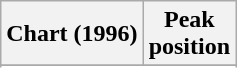<table class="wikitable sortable">
<tr>
<th>Chart (1996)</th>
<th style="text-align:center;">Peak<br>position</th>
</tr>
<tr>
</tr>
<tr>
</tr>
</table>
